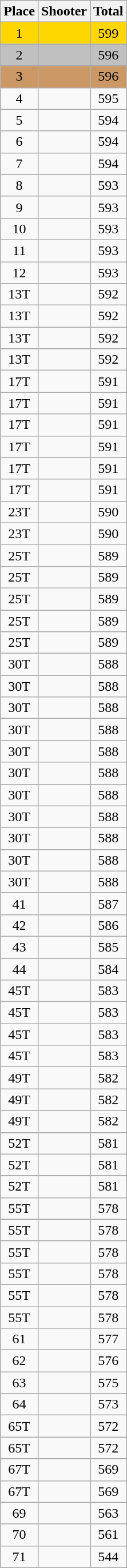<table class=wikitable style="text-align:center">
<tr>
<th>Place</th>
<th>Shooter</th>
<th>Total</th>
</tr>
<tr align=center bgcolor=gold>
<td>1</td>
<td align=left></td>
<td>599</td>
</tr>
<tr align=center bgcolor=silver>
<td>2</td>
<td align=left></td>
<td>596</td>
</tr>
<tr align=center bgcolor=cc9966>
<td>3</td>
<td align=left></td>
<td>596</td>
</tr>
<tr>
<td>4</td>
<td align=left></td>
<td>595</td>
</tr>
<tr>
<td>5</td>
<td align=left></td>
<td>594</td>
</tr>
<tr>
<td>6</td>
<td align=left></td>
<td>594</td>
</tr>
<tr>
<td>7</td>
<td align=left></td>
<td>594</td>
</tr>
<tr>
<td>8</td>
<td align=left></td>
<td>593</td>
</tr>
<tr>
<td>9</td>
<td align=left></td>
<td>593</td>
</tr>
<tr>
<td>10</td>
<td align=left></td>
<td>593</td>
</tr>
<tr>
<td>11</td>
<td align=left></td>
<td>593</td>
</tr>
<tr>
<td>12</td>
<td align=left></td>
<td>593</td>
</tr>
<tr>
<td>13T</td>
<td align=left></td>
<td>592</td>
</tr>
<tr>
<td>13T</td>
<td align=left></td>
<td>592</td>
</tr>
<tr>
<td>13T</td>
<td align=left></td>
<td>592</td>
</tr>
<tr>
<td>13T</td>
<td align=left></td>
<td>592</td>
</tr>
<tr>
<td>17T</td>
<td align=left></td>
<td>591</td>
</tr>
<tr>
<td>17T</td>
<td align=left></td>
<td>591</td>
</tr>
<tr>
<td>17T</td>
<td align=left></td>
<td>591</td>
</tr>
<tr>
<td>17T</td>
<td align=left></td>
<td>591</td>
</tr>
<tr>
<td>17T</td>
<td align=left></td>
<td>591</td>
</tr>
<tr>
<td>17T</td>
<td align=left></td>
<td>591</td>
</tr>
<tr>
<td>23T</td>
<td align=left></td>
<td>590</td>
</tr>
<tr>
<td>23T</td>
<td align=left></td>
<td>590</td>
</tr>
<tr>
<td>25T</td>
<td align=left></td>
<td>589</td>
</tr>
<tr>
<td>25T</td>
<td align=left></td>
<td>589</td>
</tr>
<tr>
<td>25T</td>
<td align=left></td>
<td>589</td>
</tr>
<tr>
<td>25T</td>
<td align=left></td>
<td>589</td>
</tr>
<tr>
<td>25T</td>
<td align=left></td>
<td>589</td>
</tr>
<tr>
<td>30T</td>
<td align=left></td>
<td>588</td>
</tr>
<tr>
<td>30T</td>
<td align=left></td>
<td>588</td>
</tr>
<tr>
<td>30T</td>
<td align=left></td>
<td>588</td>
</tr>
<tr>
<td>30T</td>
<td align=left></td>
<td>588</td>
</tr>
<tr>
<td>30T</td>
<td align=left></td>
<td>588</td>
</tr>
<tr>
<td>30T</td>
<td align=left></td>
<td>588</td>
</tr>
<tr>
<td>30T</td>
<td align=left></td>
<td>588</td>
</tr>
<tr>
<td>30T</td>
<td align=left></td>
<td>588</td>
</tr>
<tr>
<td>30T</td>
<td align=left></td>
<td>588</td>
</tr>
<tr>
<td>30T</td>
<td align=left></td>
<td>588</td>
</tr>
<tr>
<td>30T</td>
<td align=left></td>
<td>588</td>
</tr>
<tr>
<td>41</td>
<td align=left></td>
<td>587</td>
</tr>
<tr>
<td>42</td>
<td align=left></td>
<td>586</td>
</tr>
<tr>
<td>43</td>
<td align=left></td>
<td>585</td>
</tr>
<tr>
<td>44</td>
<td align=left></td>
<td>584</td>
</tr>
<tr>
<td>45T</td>
<td align=left></td>
<td>583</td>
</tr>
<tr>
<td>45T</td>
<td align=left></td>
<td>583</td>
</tr>
<tr>
<td>45T</td>
<td align=left></td>
<td>583</td>
</tr>
<tr>
<td>45T</td>
<td align=left></td>
<td>583</td>
</tr>
<tr>
<td>49T</td>
<td align=left></td>
<td>582</td>
</tr>
<tr>
<td>49T</td>
<td align=left></td>
<td>582</td>
</tr>
<tr>
<td>49T</td>
<td align=left></td>
<td>582</td>
</tr>
<tr>
<td>52T</td>
<td align=left></td>
<td>581</td>
</tr>
<tr>
<td>52T</td>
<td align=left></td>
<td>581</td>
</tr>
<tr>
<td>52T</td>
<td align=left></td>
<td>581</td>
</tr>
<tr>
<td>55T</td>
<td align=left></td>
<td>578</td>
</tr>
<tr>
<td>55T</td>
<td align=left></td>
<td>578</td>
</tr>
<tr>
<td>55T</td>
<td align=left></td>
<td>578</td>
</tr>
<tr>
<td>55T</td>
<td align=left></td>
<td>578</td>
</tr>
<tr>
<td>55T</td>
<td align=left></td>
<td>578</td>
</tr>
<tr>
<td>55T</td>
<td align=left></td>
<td>578</td>
</tr>
<tr>
<td>61</td>
<td align=left></td>
<td>577</td>
</tr>
<tr>
<td>62</td>
<td align=left></td>
<td>576</td>
</tr>
<tr>
<td>63</td>
<td align=left></td>
<td>575</td>
</tr>
<tr>
<td>64</td>
<td align=left></td>
<td>573</td>
</tr>
<tr>
<td>65T</td>
<td align=left></td>
<td>572</td>
</tr>
<tr>
<td>65T</td>
<td align=left></td>
<td>572</td>
</tr>
<tr>
<td>67T</td>
<td align=left></td>
<td>569</td>
</tr>
<tr>
<td>67T</td>
<td align=left></td>
<td>569</td>
</tr>
<tr>
<td>69</td>
<td align=left></td>
<td>563</td>
</tr>
<tr>
<td>70</td>
<td align=left></td>
<td>561</td>
</tr>
<tr>
<td>71</td>
<td align=left></td>
<td>544</td>
</tr>
</table>
